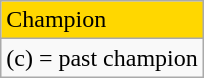<table class="wikitable">
<tr style="background:gold">
<td>Champion</td>
</tr>
<tr>
<td>(c) = past champion</td>
</tr>
</table>
